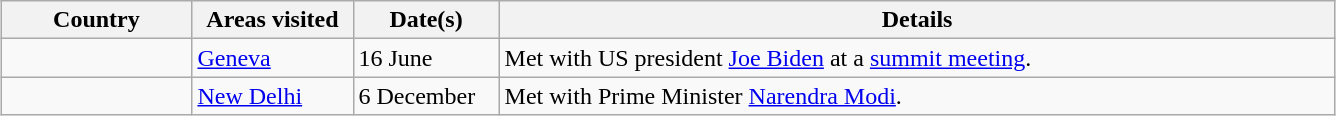<table class="wikitable sortable outercollapse" style="margin: 1em auto 1em auto">
<tr>
<th width=120>Country</th>
<th width=100>Areas visited</th>
<th width=90>Date(s)</th>
<th style="width:550px;" class="unsortable">Details</th>
</tr>
<tr>
<td></td>
<td><a href='#'>Geneva</a></td>
<td>16 June</td>
<td>Met with US president <a href='#'>Joe Biden</a> at a <a href='#'>summit meeting</a>.</td>
</tr>
<tr>
<td></td>
<td><a href='#'>New Delhi</a></td>
<td>6 December</td>
<td>Met with Prime Minister <a href='#'>Narendra Modi</a>.   </td>
</tr>
</table>
